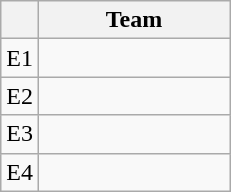<table class="wikitable" style="display:inline-table;">
<tr>
<th></th>
<th width=120>Team</th>
</tr>
<tr>
<td align=center>E1</td>
<td></td>
</tr>
<tr>
<td align=center>E2</td>
<td></td>
</tr>
<tr>
<td align=center>E3</td>
<td></td>
</tr>
<tr>
<td align=center>E4</td>
<td></td>
</tr>
</table>
